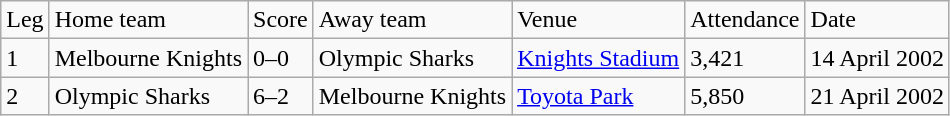<table class="wikitable" style="text-align:left">
<tr>
<td>Leg</td>
<td>Home team</td>
<td>Score</td>
<td>Away team</td>
<td>Venue</td>
<td>Attendance</td>
<td>Date</td>
</tr>
<tr>
<td>1</td>
<td>Melbourne Knights</td>
<td>0–0</td>
<td>Olympic Sharks</td>
<td><a href='#'>Knights Stadium</a></td>
<td>3,421</td>
<td>14 April 2002</td>
</tr>
<tr>
<td>2</td>
<td>Olympic Sharks</td>
<td>6–2</td>
<td>Melbourne Knights</td>
<td><a href='#'>Toyota Park</a></td>
<td>5,850</td>
<td>21 April 2002</td>
</tr>
</table>
